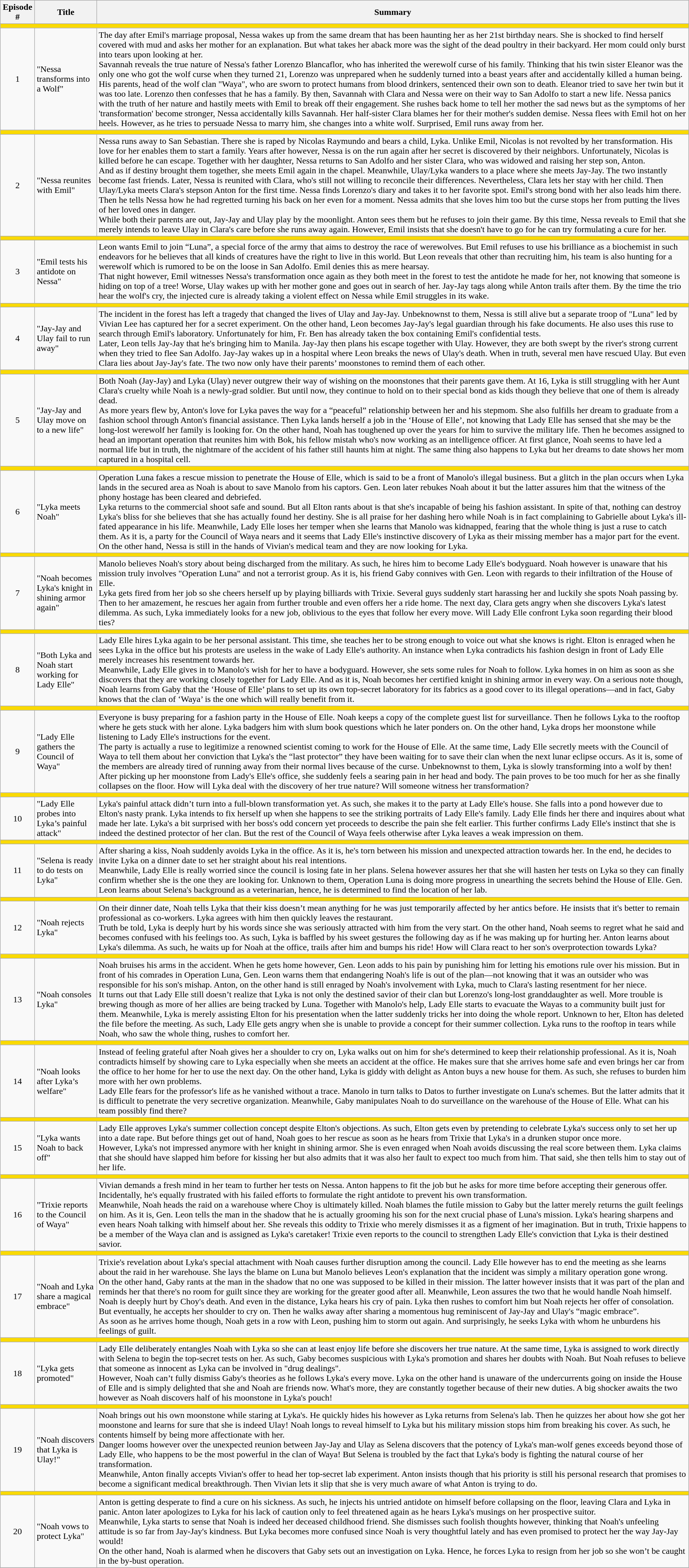<table class="wikitable" style="margin:1em auto;">
<tr>
<th>Episode #</th>
<th>Title</th>
<th>Summary</th>
</tr>
<tr>
<td colspan="3" bgcolor="#fada00"></td>
</tr>
<tr>
<td align=center>1</td>
<td>"Nessa transforms into a Wolf"</td>
<td>The day after Emil's marriage proposal, Nessa wakes up from the same dream that has been haunting her as her 21st birthday nears. She is shocked to find herself covered with mud and asks her mother for an explanation. But what takes her aback more was the sight of the dead poultry in their backyard. Her mom could only burst into tears upon looking at her.<br>Savannah reveals the true nature of Nessa's father Lorenzo Blancaflor, who has inherited the werewolf curse of his family. Thinking that his twin sister Eleanor was the only one who got the wolf curse when they turned 21, Lorenzo was unprepared when he suddenly turned into a beast years after and accidentally killed a human being. His parents, head of the wolf clan "Waya", who are sworn to protect humans from blood drinkers, sentenced their own son to death. Eleanor tried to save her twin but it was too late. Lorenzo then confesses that he has a family. By then, Savannah with Clara and Nessa were on their way to San Adolfo to start a new life.
Nessa panics with the truth of her nature and hastily meets with Emil to break off their engagement. She rushes back home to tell her mother the sad news but as the symptoms of her 'transformation' become stronger, Nessa accidentally kills Savannah. Her half-sister Clara blames her for their mother's sudden demise. Nessa flees with Emil hot on her heels. However, as he tries to persuade Nessa to marry him, she changes into a white wolf. Surprised, Emil runs away from her.</td>
</tr>
<tr>
<td colspan="3" bgcolor="#fada00"></td>
</tr>
<tr>
<td align=center>2</td>
<td>"Nessa reunites with Emil"</td>
<td>Nessa runs away to San Sebastian. There she is raped by Nicolas Raymundo and bears a child, Lyka.  Unlike Emil, Nicolas is not revolted by her transformation. His love for her enables them to start a family. Years after however, Nessa is on the run again after her secret is discovered by their neighbors. Unfortunately, Nicolas is killed before he can escape. Together with her daughter, Nessa returns to San Adolfo and her sister Clara, who was widowed and raising her step son, Anton.<br>And as if destiny brought them together, she meets Emil again in the chapel. Meanwhile, Ulay/Lyka wanders to a place where she meets Jay-Jay. The two instantly become fast friends. Later, Nessa is reunited with Clara, who's still not willing to reconcile their differences. Nevertheless, Clara lets her stay with her child. Then Ulay/Lyka meets Clara's stepson Anton for the first time.
Nessa finds Lorenzo's diary and takes it to her favorite spot. Emil's strong bond with her also leads him there. Then he tells Nessa how he had regretted turning his back on her even for a moment. Nessa admits that she loves him too but the curse stops her from putting the lives of her loved ones in danger.<br>While both their parents are out, Jay-Jay and Ulay play by the moonlight. Anton sees them but he refuses to join their game. By this time, Nessa reveals to Emil that she merely intends to leave Ulay in Clara's care before she runs away again. However, Emil insists that she doesn't have to go for he can try formulating a cure for her.</td>
</tr>
<tr>
<td colspan="3" bgcolor="#fada00"></td>
</tr>
<tr>
<td align=center>3</td>
<td>"Emil tests his antidote on Nessa"</td>
<td>Leon wants Emil to join “Luna”, a special force of the army that aims to destroy the race of werewolves. But Emil refuses to use his brilliance as a biochemist in such endeavors for he believes that all kinds of creatures have the right to live in this world. But Leon reveals that other than recruiting him, his team is also hunting for a werewolf which is rumored to be on the loose in San Adolfo. Emil denies this as mere hearsay.<br>That night however, Emil witnesses Nessa's transformation once again as they both meet in the forest to test the antidote he made for her, not knowing that someone is hiding on top of a tree! Worse, Ulay wakes up with her mother gone and goes out in search of her. Jay-Jay tags along while Anton trails after them. By the time the trio hear the wolf's cry, the injected cure is already taking a violent effect on Nessa while Emil struggles in its wake.</td>
</tr>
<tr>
<td colspan="3" bgcolor="#fada00"></td>
</tr>
<tr>
<td align=center>4</td>
<td>"Jay-Jay and Ulay fail to run away"</td>
<td>The incident in the forest has left a tragedy that changed the lives of Ulay and Jay-Jay. Unbeknownst to them, Nessa is still alive but a separate troop of "Luna" led by Vivian Lee has captured her for a secret experiment. On the other hand, Leon becomes Jay-Jay's legal guardian through his fake documents. He also uses this ruse to search through Emil's laboratory. Unfortunately for him, Fr. Ben has already taken the box containing Emil's confidential tests.<br>Later, Leon tells Jay-Jay that he's bringing him to Manila. Jay-Jay then plans his escape together with Ulay. However, they are both swept by the river's strong current when they tried to flee San Adolfo. Jay-Jay wakes up in a hospital where Leon breaks the news of Ulay's death. When in truth, several men have rescued Ulay. But even Clara lies about Jay-Jay's fate. The two now only have their parents’ moonstones to remind them of each other.</td>
</tr>
<tr>
<td colspan="3" bgcolor="#fada00"></td>
</tr>
<tr>
<td align=center>5</td>
<td>"Jay-Jay and Ulay move on to a new life"</td>
<td>Both Noah (Jay-Jay) and Lyka (Ulay) never outgrew their way of wishing on the moonstones that their parents gave them. At 16, Lyka is still struggling with her Aunt Clara's cruelty while Noah is a newly-grad soldier. But until now, they continue to hold on to their special bond as kids though they believe that one of them is already dead.<br>As more years flew by, Anton's love for Lyka paves the way for a “peaceful” relationship between her and his stepmom. She also fulfills her dream to graduate from a fashion school through Anton's financial assistance. Then Lyka lands herself a job in the ‘House of Elle’, not knowing that Lady Elle has sensed that she may be the long-lost werewolf her family is looking for.
On the other hand, Noah has toughened up over the years for him to survive the military life. Then he becomes assigned to head an important operation that reunites him with Bok, his fellow mistah who's now working as an intelligence officer. At first glance, Noah seems to have led a normal life but in truth, the nightmare of the accident of his father still haunts him at night. The same thing also happens to Lyka but her dreams to date shows her mom captured in a hospital cell.</td>
</tr>
<tr>
<td colspan="3" bgcolor="#fada00"></td>
</tr>
<tr>
<td align=center>6</td>
<td>"Lyka meets Noah"</td>
<td>Operation Luna fakes a rescue mission to penetrate the House of Elle, which is said to be a front of Manolo's illegal business. But a glitch in the plan occurs when Lyka lands in the secured area as Noah is about to save Manolo from his captors. Gen. Leon later rebukes Noah about it but the latter assures him that the witness of the phony hostage has been cleared and debriefed.<br>Lyka returns to the commercial shoot safe and sound. But all Elton rants about is that she's incapable of being his fashion assistant. In spite of that, nothing can destroy Lyka's bliss for she believes that she has actually found her destiny. She is all praise for her dashing hero while Noah is in fact complaining to Gabrielle about Lyka's ill-fated appearance in his life.
Meanwhile, Lady Elle loses her temper when she learns that Manolo was kidnapped, fearing that the whole thing is just a ruse to catch them. As it is, a party for the Council of Waya nears and it seems that Lady Elle's instinctive discovery of Lyka as their missing member has a major part for the event. On the other hand, Nessa is still in the hands of Vivian's medical team and they are now looking for Lyka.</td>
</tr>
<tr>
<td colspan="3" bgcolor="#fada00"></td>
</tr>
<tr>
<td align=center>7</td>
<td>"Noah becomes Lyka's knight in shining armor again"</td>
<td>Manolo believes Noah's story about being discharged from the military. As such, he hires him to become Lady Elle's bodyguard. Noah however is unaware that his mission truly involves "Operation Luna" and not a terrorist group. As it is, his friend Gaby connives with Gen. Leon with regards to their infiltration of the House of Elle.<br>Lyka gets fired from her job so she cheers herself up by playing billiards with Trixie. Several guys suddenly start harassing her and luckily she spots Noah passing by. Then to her amazement, he rescues her again from further trouble and even offers her a ride home.
The next day, Clara gets angry when she discovers Lyka's latest dilemma. As such, Lyka immediately looks for a new job, oblivious to the eyes that follow her every move. Will Lady Elle confront Lyka soon regarding their blood ties?</td>
</tr>
<tr>
<td colspan="3" bgcolor="#fada00"></td>
</tr>
<tr>
<td align=center>8</td>
<td>"Both Lyka and Noah start working for Lady Elle"</td>
<td>Lady Elle hires Lyka again to be her personal assistant. This time, she teaches her to be strong enough to voice out what she knows is right. Elton is enraged when he sees Lyka in the office but his protests are useless in the wake of Lady Elle's authority. An instance when Lyka contradicts his fashion design in front of Lady Elle merely increases his resentment towards her.<br>Meanwhile, Lady Elle gives in to Manolo's wish for her to have a bodyguard. However, she sets some rules for Noah to follow. Lyka homes in on him as soon as she discovers that they are working closely together for Lady Elle. And as it is, Noah becomes her certified knight in shining armor in every way.
On a serious note though, Noah learns from Gaby that the ‘House of Elle’ plans to set up its own top-secret laboratory for its fabrics as a good cover to its illegal operations—and in fact, Gaby knows that the clan of ‘Waya’ is the one which will really benefit from it.</td>
</tr>
<tr>
<td colspan="3" bgcolor="#fada00"></td>
</tr>
<tr>
<td align=center>9</td>
<td>"Lady Elle gathers the Council of Waya"</td>
<td>Everyone is busy preparing for a fashion party in the House of Elle. Noah keeps a copy of the complete guest list for surveillance. Then he follows Lyka to the rooftop where he gets stuck with her alone. Lyka badgers him with slum book questions which he later ponders on. On the other hand, Lyka drops her moonstone while listening to Lady Elle's instructions for the event.<br>The party is actually a ruse to legitimize a renowned scientist coming to work for the House of Elle. At the same time, Lady Elle secretly meets with the Council of Waya to tell them about her conviction that Lyka's the “last protector” they have been waiting for to save their clan when the next lunar eclipse occurs. As it is, some of the members are already tired of running away from their normal lives because of the curse.
Unbeknownst to them, Lyka is slowly transforming into a wolf by then! After picking up her moonstone from Lady's Elle's office, she suddenly feels a searing pain in her head and body. The pain proves to be too much for her as she finally collapses on the floor. How will Lyka deal with the discovery of her true nature? Will someone witness her transformation?</td>
</tr>
<tr>
<td colspan="3" bgcolor="#fada00"></td>
</tr>
<tr>
<td align=center>10</td>
<td>"Lady Elle probes into Lyka’s painful attack"</td>
<td>Lyka's painful attack didn’t turn into a full-blown transformation yet. As such, she makes it to the party at Lady Elle's house. She falls into a pond however due to Elton's nasty prank. Lyka intends to fix herself up when she happens to see the striking portraits of Lady Elle's family. Lady Elle finds her there and inquires about what made her late. Lyka's a bit surprised with her boss's odd concern yet proceeds to describe the pain she felt earlier. This further confirms Lady Elle's instinct that she is indeed the destined protector of her clan. But the rest of the Council of Waya feels otherwise after Lyka leaves a weak impression on them.</td>
</tr>
<tr>
<td colspan="3" bgcolor="#fada00"></td>
</tr>
<tr>
<td align=center>11</td>
<td>"Selena is ready to do tests on Lyka"</td>
<td>After sharing a kiss, Noah suddenly avoids Lyka in the office. As it is, he's torn between his mission and unexpected attraction towards her. In the end, he decides to invite Lyka on a dinner date to set her straight about his real intentions.<br>Meanwhile, Lady Elle is really worried since the council is losing fate in her plans. Selena however assures her that she will hasten her tests on Lyka so they can finally confirm whether she is the one they are looking for.
Unknown to them, Operation Luna is doing more progress in unearthing the secrets behind the House of Elle. Gen. Leon learns about Selena's background as a veterinarian, hence, he is determined to find the location of her lab.</td>
</tr>
<tr>
<td colspan="3" bgcolor="#fada00"></td>
</tr>
<tr>
<td align=center>12</td>
<td>"Noah rejects Lyka"</td>
<td>On their dinner date, Noah tells Lyka that their kiss doesn’t mean anything for he was just temporarily affected by her antics before. He insists that it's better to remain professional as co-workers. Lyka agrees with him then quickly leaves the restaurant.<br>Truth be told, Lyka is deeply hurt by his words since she was seriously attracted with him from the very start. On the other hand, Noah seems to regret what he said and becomes confused with his feelings too. As such, Lyka is baffled by his sweet gestures the following day as if he was making up for hurting her.
Anton learns about Lyka's dilemma. As such, he waits up for Noah at the office, trails after him and bumps his ride! How will Clara react to her son's overprotection towards Lyka?</td>
</tr>
<tr>
<td colspan="3" bgcolor="#fada00"></td>
</tr>
<tr>
<td align=center>13</td>
<td>"Noah consoles Lyka"</td>
<td>Noah bruises his arms in the accident. When he gets home however, Gen. Leon adds to his pain by punishing him for letting his emotions rule over his mission. But in front of his comrades in Operation Luna, Gen. Leon warns them that endangering Noah's life is out of the plan—not knowing that it was an outsider who was responsible for his son's mishap. Anton, on the other hand is still enraged by Noah's involvement with Lyka, much to Clara's lasting resentment for her niece.<br>It turns out that Lady Elle still doesn’t realize that Lyka is not only the destined savior of their clan but Lorenzo's long-lost granddaughter as well. More trouble is brewing though as more of her allies are being tracked by Luna. Together with Manolo's help, Lady Elle starts to evacuate the Wayas to a community built just for them.
Meanwhile, Lyka is merely assisting Elton for his presentation when the latter suddenly tricks her into doing the whole report. Unknown to her, Elton has deleted the file before the meeting. As such, Lady Elle gets angry when she is unable to provide a concept for their summer collection. Lyka runs to the rooftop in tears while Noah, who saw the whole thing, rushes to comfort her.</td>
</tr>
<tr>
<td colspan="3" bgcolor="#fada00"></td>
</tr>
<tr>
<td align=center>14</td>
<td>"Noah looks after Lyka’s welfare"</td>
<td>Instead of feeling grateful after Noah gives her a shoulder to cry on, Lyka walks out on him for she's determined to keep their relationship professional. As it is, Noah contradicts himself by showing care to Lyka especially when she meets an accident at the office. He makes sure that she arrives home safe and even brings her car from the office to her home for her to use the next day. On the other hand, Lyka is giddy with delight as Anton buys a new house for them. As such, she refuses to burden him more with her own problems.<br>Lady Elle fears for the professor's life as he vanished without a trace. Manolo in turn talks to Datos to further investigate on Luna's schemes. But the latter admits that it is difficult to penetrate the very secretive organization. Meanwhile, Gaby manipulates Noah to do surveillance on the warehouse of the House of Elle. What can his team possibly find there?</td>
</tr>
<tr>
<td colspan="3" bgcolor="#fada00"></td>
</tr>
<tr>
<td align=center>15</td>
<td>"Lyka wants Noah to back off"</td>
<td>Lady Elle approves Lyka's summer collection concept despite Elton's objections. As such, Elton gets even by pretending to celebrate Lyka's success only to set her up into a date rape. But before things get out of hand, Noah goes to her rescue as soon as he hears from Trixie that Lyka's in a drunken stupor once more.<br>However, Lyka's not impressed anymore with her knight in shining armor. She is even enraged when Noah avoids discussing the real score between them. Lyka claims that she should have slapped him before for kissing her but also admits that it was also her fault to expect too much from him. That said, she then tells him to stay out of her life.
</td>
</tr>
<tr>
<td colspan="3" bgcolor="#fada00"></td>
</tr>
<tr>
<td align=center>16</td>
<td>"Trixie reports to the Council of Waya"</td>
<td>Vivian demands a fresh mind in her team to further her tests on Nessa. Anton happens to fit the job but he asks for more time before accepting their generous offer. Incidentally, he's equally frustrated with his failed efforts to formulate the right antidote to prevent his own transformation.<br>Meanwhile, Noah heads the raid on a warehouse where Choy is ultimately killed. Noah blames the futile mission to Gaby but the latter merely returns the guilt feelings on him. As it is, Gen. Leon tells the man in the shadow that he is actually grooming his son for the next crucial phase of Luna's mission.
Lyka's hearing sharpens and even hears Noah talking with himself about her. She reveals this oddity to Trixie who merely dismisses it as a figment of her imagination. But in truth, Trixie happens to be a member of the Waya clan and is assigned as Lyka's caretaker! Trixie even reports to the council to strengthen Lady Elle's conviction that Lyka is their destined savior.</td>
</tr>
<tr>
<td colspan="3" bgcolor="#fada00"></td>
</tr>
<tr>
<td align=center>17</td>
<td>"Noah and Lyka share a magical embrace"</td>
<td>Trixie's revelation about Lyka's special attachment with Noah causes further disruption among the council. Lady Elle however has to end the meeting as she learns about the raid in her warehouse. She lays the blame on Luna but Manolo believes Leon's explanation that the incident was simply a military operation gone wrong.<br>On the other hand, Gaby rants at the man in the shadow that no one was supposed to be killed in their mission. The latter however insists that it was part of the plan and reminds her that there's no room for guilt since they are working for the greater good after all. Meanwhile, Leon assures the two that he would handle Noah himself.<br>Noah is deeply hurt by Choy's death. And even in the distance, Lyka hears his cry of pain. Lyka then rushes to comfort him but Noah rejects her offer of consolation. But eventually, he accepts her shoulder to cry on. Then he walks away after sharing a momentous hug reminiscent of Jay-Jay and Ulay's “magic embrace”.<br>As soon as he arrives home though, Noah gets in a row with Leon, pushing him to storm out again. And surprisingly, he seeks Lyka with whom he unburdens his feelings of guilt.</td>
</tr>
<tr>
<td colspan="3" bgcolor="#fada00"></td>
</tr>
<tr>
<td align=center>18</td>
<td>"Lyka gets promoted"</td>
<td>Lady Elle deliberately entangles Noah with Lyka so she can at least enjoy life before she discovers her true nature. At the same time, Lyka is assigned to work directly with Selena to begin the top-secret tests on her. As such, Gaby becomes suspicious with Lyka's promotion and shares her doubts with Noah. But Noah refuses to believe that someone as innocent as Lyka can be involved in "drug dealings".<br>However, Noah can’t fully dismiss Gaby's theories as he follows Lyka's every move. Lyka on the other hand is unaware of the undercurrents going on inside the House of Elle and is simply delighted that she and Noah are friends now. What's more, they are constantly together because of their new duties. A big shocker awaits the two however as Noah discovers half of his moonstone in Lyka's pouch!</td>
</tr>
<tr>
<td colspan="3" bgcolor="#fada00"></td>
</tr>
<tr>
<td align=center>19</td>
<td>"Noah discovers that Lyka is Ulay!"</td>
<td>Noah brings out his own moonstone while staring at Lyka's. He quickly hides his however as Lyka returns from Selena's lab. Then he quizzes her about how she got her moonstone and learns for sure that she is indeed Ulay! Noah longs to reveal himself to Lyka but his military mission stops him from breaking his cover. As such, he contents himself by being more affectionate with her.<br>Danger looms however over the unexpected reunion between Jay-Jay and Ulay as Selena discovers that the potency of Lyka's man-wolf genes exceeds beyond those of Lady Elle, who happens to be the most powerful in the clan of Waya! But Selena is troubled by the fact that Lyka's body is fighting the natural course of her transformation.<br>Meanwhile, Anton finally accepts Vivian's offer to head her top-secret lab experiment. Anton insists though that his priority is still his personal research that promises to become a significant medical breakthrough. Then Vivian lets it slip that she is very much aware of what Anton is trying to do.</td>
</tr>
<tr>
<td colspan="3" bgcolor="#fada00"></td>
</tr>
<tr>
<td align=center>20</td>
<td>"Noah vows to protect Lyka"</td>
<td>Anton is getting desperate to find a cure on his sickness. As such, he injects his untried antidote on himself before collapsing on the floor, leaving Clara and Lyka in panic. Anton later apologizes to Lyka for his lack of caution only to feel threatened again as he hears Lyka's musings on her prospective suitor.<br>Meanwhile, Lyka starts to sense that Noah is indeed her deceased childhood friend. She dismisses such foolish thoughts however, thinking that Noah's unfeeling attitude is so far from Jay-Jay's kindness. But Lyka becomes more confused since Noah is very thoughtful lately and has even promised to protect her the way Jay-Jay would!<br>On the other hand, Noah is alarmed when he discovers that Gaby sets out an investigation on Lyka. Hence, he forces Lyka to resign from her job so she won’t be caught in the by-bust operation.</td>
</tr>
<tr>
</tr>
</table>
